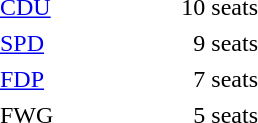<table cellpadding="2" style="width:180px; text-align:right; white-space:nowrap;">
<tr>
<td style="text-align:left;"><a href='#'>CDU</a></td>
<td>10 seats</td>
</tr>
<tr>
<td style="text-align:left;"><a href='#'>SPD</a></td>
<td>9 seats</td>
</tr>
<tr>
<td style="text-align:left;"><a href='#'>FDP</a></td>
<td>7 seats</td>
</tr>
<tr>
<td style="text-align:left;">FWG</td>
<td>5 seats</td>
</tr>
</table>
